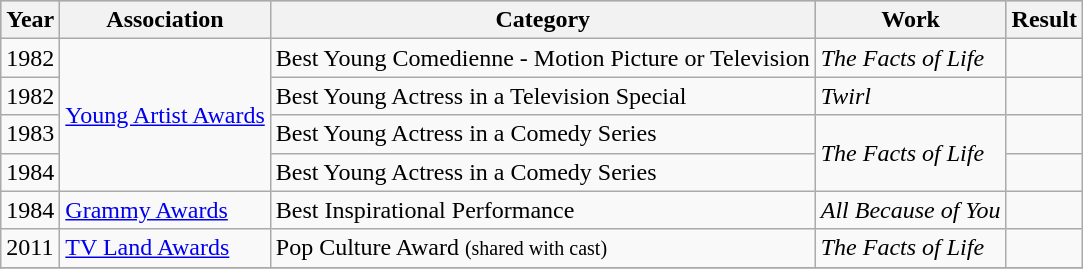<table class="wikitable">
<tr style="background:#b0c4de; text-align:center;">
<th>Year</th>
<th>Association</th>
<th>Category</th>
<th>Work</th>
<th>Result</th>
</tr>
<tr>
<td>1982</td>
<td rowspan="4"><a href='#'>Young Artist Awards</a></td>
<td>Best Young Comedienne - Motion Picture or Television</td>
<td><em>The Facts of Life</em></td>
<td></td>
</tr>
<tr>
<td>1982</td>
<td>Best Young Actress in a Television Special</td>
<td><em>Twirl</em></td>
<td></td>
</tr>
<tr>
<td>1983</td>
<td>Best Young Actress in a Comedy Series</td>
<td rowspan="2"><em>The Facts of Life</em></td>
<td></td>
</tr>
<tr>
<td>1984</td>
<td>Best Young Actress in a Comedy Series</td>
<td></td>
</tr>
<tr>
<td>1984</td>
<td><a href='#'>Grammy Awards</a></td>
<td>Best Inspirational Performance</td>
<td><em>All Because of You</em></td>
<td></td>
</tr>
<tr>
<td>2011</td>
<td><a href='#'>TV Land Awards</a></td>
<td>Pop Culture Award <small>(shared with cast)</small></td>
<td><em>The Facts of Life</em></td>
<td></td>
</tr>
<tr>
</tr>
</table>
